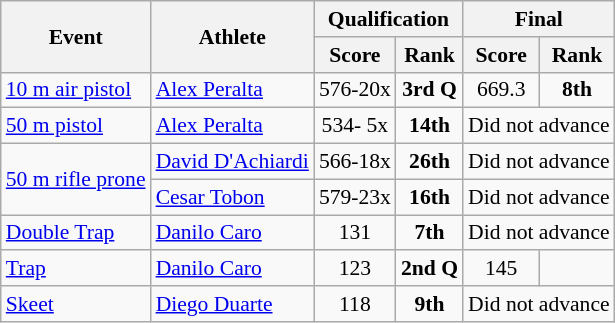<table class="wikitable" style="font-size:90%">
<tr>
<th rowspan="2">Event</th>
<th rowspan="2">Athlete</th>
<th colspan="2">Qualification</th>
<th colspan="2">Final</th>
</tr>
<tr>
<th>Score</th>
<th>Rank</th>
<th>Score</th>
<th>Rank</th>
</tr>
<tr>
<td><a href='#'>10 m air pistol</a></td>
<td><a href='#'>Alex Peralta</a></td>
<td align=center>576-20x</td>
<td align=center><strong>3rd Q</strong></td>
<td align=center>669.3</td>
<td align=center><strong>8th</strong></td>
</tr>
<tr>
<td><a href='#'>50 m pistol</a></td>
<td><a href='#'>Alex Peralta</a></td>
<td align=center>534- 5x</td>
<td align=center><strong>14th</strong></td>
<td align=center colspan=2>Did not advance</td>
</tr>
<tr>
<td rowspan=2><a href='#'>50 m rifle prone</a></td>
<td><a href='#'>David D'Achiardi</a></td>
<td align=center>566-18x</td>
<td align=center><strong>26th</strong></td>
<td align=center colspan=2>Did not advance</td>
</tr>
<tr>
<td><a href='#'>Cesar Tobon</a></td>
<td align=center>579-23x</td>
<td align=center><strong>16th</strong></td>
<td align=center colspan=2>Did not advance</td>
</tr>
<tr>
<td><a href='#'>Double Trap</a></td>
<td><a href='#'>Danilo Caro</a></td>
<td align=center>131</td>
<td align=center><strong>7th</strong></td>
<td align=center colspan=2>Did not advance</td>
</tr>
<tr>
<td><a href='#'>Trap</a></td>
<td><a href='#'>Danilo Caro</a></td>
<td align=center>123</td>
<td align=center><strong>2nd Q</strong></td>
<td align=center>145</td>
<td align=center></td>
</tr>
<tr>
<td><a href='#'>Skeet</a></td>
<td><a href='#'>Diego Duarte</a></td>
<td align=center>118</td>
<td align=center><strong>9th</strong></td>
<td align=center colspan=2>Did not advance</td>
</tr>
</table>
